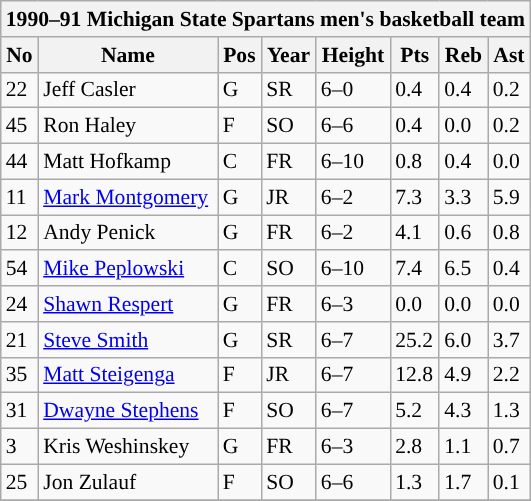<table class="wikitable sortable" style="font-size: 90%" |->
<tr>
<th colspan=9 style=>1990–91 Michigan State Spartans men's basketball team</th>
</tr>
<tr>
<th style="background:#">No</th>
<th style="background:#">Name</th>
<th style="background:#">Pos</th>
<th style="background:#">Year</th>
<th style="background:#">Height</th>
<th style="background:#">Pts</th>
<th style="background:#">Reb</th>
<th style="background:#">Ast</th>
</tr>
<tr>
<td>22</td>
<td>Jeff Casler</td>
<td>G</td>
<td>SR</td>
<td>6–0</td>
<td>0.4</td>
<td>0.4</td>
<td>0.2</td>
</tr>
<tr>
<td>45</td>
<td>Ron Haley</td>
<td>F</td>
<td>SO</td>
<td>6–6</td>
<td>0.4</td>
<td>0.0</td>
<td>0.2</td>
</tr>
<tr>
<td>44</td>
<td>Matt Hofkamp</td>
<td>C</td>
<td>FR</td>
<td>6–10</td>
<td>0.8</td>
<td>0.4</td>
<td>0.0</td>
</tr>
<tr>
<td>11</td>
<td><a href='#'>Mark Montgomery</a></td>
<td>G</td>
<td>JR</td>
<td>6–2</td>
<td>7.3</td>
<td>3.3</td>
<td>5.9</td>
</tr>
<tr>
<td>12</td>
<td>Andy Penick</td>
<td>G</td>
<td>FR</td>
<td>6–2</td>
<td>4.1</td>
<td>0.6</td>
<td>0.8</td>
</tr>
<tr>
<td>54</td>
<td><a href='#'>Mike Peplowski</a></td>
<td>C</td>
<td>SO</td>
<td>6–10</td>
<td>7.4</td>
<td>6.5</td>
<td>0.4</td>
</tr>
<tr>
<td>24</td>
<td><a href='#'>Shawn Respert</a></td>
<td>G</td>
<td>FR</td>
<td>6–3</td>
<td>0.0</td>
<td>0.0</td>
<td>0.0</td>
</tr>
<tr>
<td>21</td>
<td><a href='#'>Steve Smith</a></td>
<td>G</td>
<td>SR</td>
<td>6–7</td>
<td>25.2</td>
<td>6.0</td>
<td>3.7</td>
</tr>
<tr>
<td>35</td>
<td><a href='#'>Matt Steigenga</a></td>
<td>F</td>
<td>JR</td>
<td>6–7</td>
<td>12.8</td>
<td>4.9</td>
<td>2.2</td>
</tr>
<tr>
<td>31</td>
<td><a href='#'>Dwayne Stephens</a></td>
<td>F</td>
<td>SO</td>
<td>6–7</td>
<td>5.2</td>
<td>4.3</td>
<td>1.3</td>
</tr>
<tr>
<td>3</td>
<td>Kris Weshinskey</td>
<td>G</td>
<td>FR</td>
<td>6–3</td>
<td>2.8</td>
<td>1.1</td>
<td>0.7</td>
</tr>
<tr>
<td>25</td>
<td>Jon Zulauf</td>
<td>F</td>
<td>SO</td>
<td>6–6</td>
<td>1.3</td>
<td>1.7</td>
<td>0.1</td>
</tr>
<tr>
</tr>
</table>
